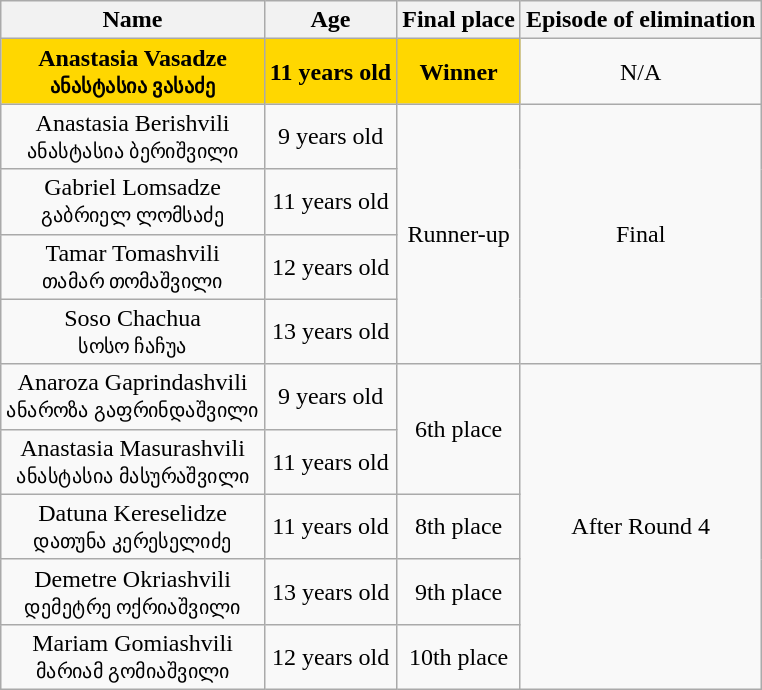<table class="wikitable sortable" style="text-align:center">
<tr>
<th>Name</th>
<th>Age</th>
<th>Final place</th>
<th>Episode of elimination</th>
</tr>
<tr>
<td bgcolor="gold"><strong>Anastasia Vasadze<br><small>ანასტასია ვასაძე</small></strong></td>
<td bgcolor="gold"><strong>11 years old</strong></td>
<td bgcolor="gold"><strong>Winner</strong></td>
<td>N/A</td>
</tr>
<tr>
<td>Anastasia Berishvili<br><small>ანასტასია ბერიშვილი</small></td>
<td>9 years old</td>
<td rowspan="4">Runner-up</td>
<td rowspan="4">Final</td>
</tr>
<tr>
<td>Gabriel Lomsadze<br><small>გაბრიელ ლომსაძე</small></td>
<td>11 years old</td>
</tr>
<tr>
<td>Tamar Tomashvili<br><small>თამარ თომაშვილი</small></td>
<td>12 years old</td>
</tr>
<tr>
<td>Soso Chachua<br><small>სოსო ჩაჩუა</small></td>
<td>13 years old</td>
</tr>
<tr>
<td>Anaroza Gaprindashvili<br><small>ანაროზა გაფრინდაშვილი</small></td>
<td>9 years old</td>
<td rowspan="2">6th place</td>
<td rowspan="5">After Round 4</td>
</tr>
<tr>
<td>Anastasia Masurashvili<br><small>ანასტასია მასურაშვილი</small></td>
<td>11 years old</td>
</tr>
<tr>
<td>Datuna Kereselidze<br><small>დათუნა კერესელიძე</small></td>
<td>11 years old</td>
<td>8th place</td>
</tr>
<tr>
<td>Demetre Okriashvili<br><small>დემეტრე ოქრიაშვილი</small></td>
<td>13 years old</td>
<td>9th place</td>
</tr>
<tr>
<td>Mariam Gomiashvili<br><small>მარიამ გომიაშვილი</small></td>
<td>12 years old</td>
<td>10th place</td>
</tr>
</table>
